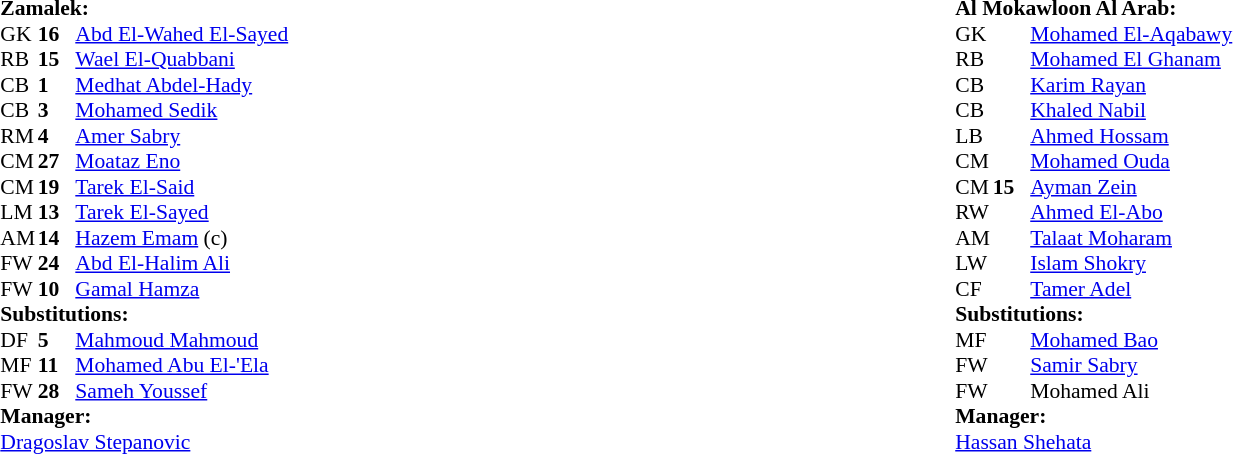<table width="100%">
<tr>
<td valign="top" width="50%"><br><table style="font-size: 90%" cellspacing="0" cellpadding="0" align=center>
<tr>
<td colspan=4><strong>Zamalek:</strong></td>
</tr>
<tr>
<th width="25"></th>
<th width="25"></th>
</tr>
<tr>
<td>GK</td>
<td><strong>16</strong></td>
<td> <a href='#'>Abd El-Wahed El-Sayed</a></td>
</tr>
<tr>
<td>RB</td>
<td><strong>15</strong></td>
<td> <a href='#'>Wael El-Quabbani</a></td>
</tr>
<tr>
<td>CB</td>
<td><strong>1</strong></td>
<td> <a href='#'>Medhat Abdel-Hady</a></td>
</tr>
<tr>
<td>CB</td>
<td><strong>3</strong></td>
<td> <a href='#'>Mohamed Sedik</a></td>
<td></td>
<td></td>
</tr>
<tr>
<td>RM</td>
<td><strong>4</strong></td>
<td> <a href='#'>Amer Sabry</a></td>
<td></td>
<td></td>
</tr>
<tr>
<td>CM</td>
<td><strong>27</strong></td>
<td> <a href='#'>Moataz Eno</a></td>
<td></td>
<td></td>
</tr>
<tr>
<td>CM</td>
<td><strong>19</strong></td>
<td> <a href='#'>Tarek El-Said</a></td>
</tr>
<tr>
<td>LM</td>
<td><strong>13</strong></td>
<td> <a href='#'>Tarek El-Sayed</a></td>
</tr>
<tr>
<td>AM</td>
<td><strong>14</strong></td>
<td> <a href='#'>Hazem Emam</a> (c)</td>
<td></td>
<td></td>
</tr>
<tr>
<td>FW</td>
<td><strong>24</strong></td>
<td> <a href='#'>Abd El-Halim Ali</a></td>
</tr>
<tr>
<td>FW</td>
<td><strong>10</strong></td>
<td> <a href='#'>Gamal Hamza</a></td>
</tr>
<tr>
<td colspan=3><strong>Substitutions:</strong></td>
</tr>
<tr>
<td>DF</td>
<td><strong>5</strong></td>
<td> <a href='#'>Mahmoud Mahmoud</a></td>
<td></td>
<td></td>
</tr>
<tr>
<td>MF</td>
<td><strong>11</strong></td>
<td> <a href='#'>Mohamed Abu El-'Ela</a></td>
<td></td>
<td></td>
</tr>
<tr>
<td>FW</td>
<td><strong>28</strong></td>
<td> <a href='#'>Sameh Youssef</a></td>
<td></td>
<td></td>
</tr>
<tr>
<td colspan=3><strong>Manager:</strong></td>
</tr>
<tr>
<td colspan=3> <a href='#'>Dragoslav Stepanovic</a></td>
</tr>
</table>
</td>
<td valign="top"></td>
<td valign="top" width="50%"><br><table style="font-size: 90%" cellspacing="0" cellpadding="0" align="center">
<tr>
<td colspan=4><strong>Al Mokawloon Al Arab:</strong></td>
</tr>
<tr>
<th width=25></th>
<th width=25></th>
</tr>
<tr>
<td>GK</td>
<td><strong></strong></td>
<td> <a href='#'>Mohamed El-Aqabawy</a></td>
</tr>
<tr>
<td>RB</td>
<td><strong></strong></td>
<td> <a href='#'>Mohamed El Ghanam</a></td>
</tr>
<tr>
<td>CB</td>
<td><strong></strong></td>
<td> <a href='#'>Karim Rayan</a></td>
</tr>
<tr>
<td>CB</td>
<td><strong></strong></td>
<td> <a href='#'>Khaled Nabil</a></td>
</tr>
<tr>
<td>LB</td>
<td><strong></strong></td>
<td> <a href='#'>Ahmed Hossam</a></td>
</tr>
<tr>
<td>CM</td>
<td><strong></strong></td>
<td> <a href='#'>Mohamed Ouda</a></td>
</tr>
<tr>
<td>CM</td>
<td><strong>15</strong></td>
<td> <a href='#'>Ayman Zein</a></td>
</tr>
<tr>
<td>RW</td>
<td><strong></strong></td>
<td> <a href='#'>Ahmed El-Abo</a></td>
<td></td>
<td></td>
</tr>
<tr>
<td>AM</td>
<td><strong></strong></td>
<td> <a href='#'>Talaat Moharam</a></td>
<td></td>
<td></td>
</tr>
<tr>
<td>LW</td>
<td><strong></strong></td>
<td> <a href='#'>Islam Shokry</a></td>
<td></td>
<td></td>
</tr>
<tr>
<td>CF</td>
<td><strong></strong></td>
<td> <a href='#'>Tamer Adel</a></td>
<td></td>
<td></td>
</tr>
<tr>
<td colspan=3><strong>Substitutions:</strong></td>
</tr>
<tr>
<td>MF</td>
<td><strong></strong></td>
<td> <a href='#'>Mohamed Bao</a></td>
<td></td>
<td></td>
</tr>
<tr>
<td>FW</td>
<td><strong></strong></td>
<td> <a href='#'>Samir Sabry</a></td>
<td></td>
<td></td>
</tr>
<tr>
<td>FW</td>
<td><strong></strong></td>
<td> Mohamed Ali</td>
<td></td>
<td></td>
</tr>
<tr>
<td colspan=3><strong>Manager:</strong></td>
</tr>
<tr>
<td colspan=3> <a href='#'>Hassan Shehata</a></td>
</tr>
</table>
</td>
</tr>
</table>
